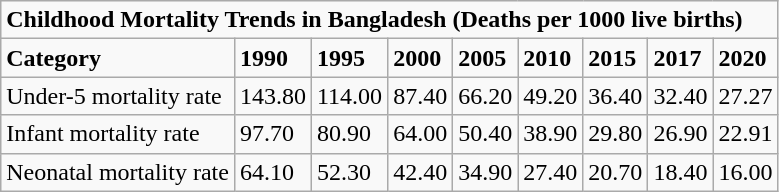<table class="wikitable">
<tr>
<td colspan="9"><strong>Childhood  Mortality Trends in Bangladesh (Deaths per 1000 live births)</strong></td>
</tr>
<tr>
<td><strong>Category</strong></td>
<td><strong>1990</strong></td>
<td><strong>1995</strong></td>
<td><strong>2000</strong></td>
<td><strong>2005</strong></td>
<td><strong>2010</strong></td>
<td><strong>2015</strong></td>
<td><strong>2017</strong></td>
<td><strong>2020</strong></td>
</tr>
<tr>
<td>Under-5 mortality rate</td>
<td>143.80</td>
<td>114.00</td>
<td>87.40</td>
<td>66.20</td>
<td>49.20</td>
<td>36.40</td>
<td>32.40</td>
<td>27.27</td>
</tr>
<tr>
<td>Infant mortality rate</td>
<td>97.70</td>
<td>80.90</td>
<td>64.00</td>
<td>50.40</td>
<td>38.90</td>
<td>29.80</td>
<td>26.90</td>
<td>22.91</td>
</tr>
<tr>
<td>Neonatal mortality rate</td>
<td>64.10</td>
<td>52.30</td>
<td>42.40</td>
<td>34.90</td>
<td>27.40</td>
<td>20.70</td>
<td>18.40</td>
<td>16.00</td>
</tr>
</table>
